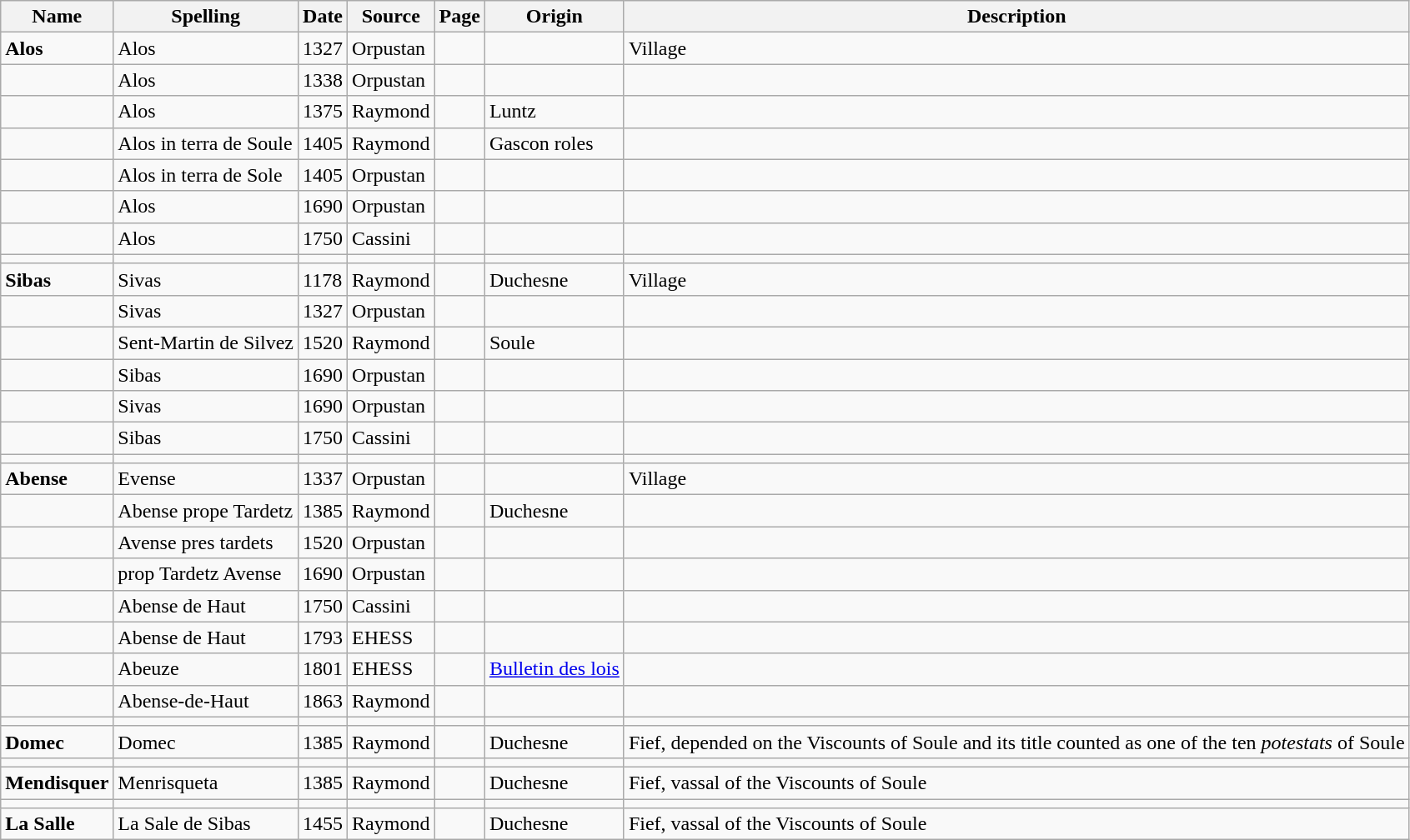<table class="wikitable">
<tr>
<th>Name</th>
<th>Spelling</th>
<th>Date</th>
<th>Source</th>
<th>Page</th>
<th>Origin</th>
<th>Description</th>
</tr>
<tr>
<td><strong>Alos</strong></td>
<td>Alos</td>
<td>1327</td>
<td>Orpustan</td>
<td></td>
<td></td>
<td>Village</td>
</tr>
<tr>
<td></td>
<td>Alos</td>
<td>1338</td>
<td>Orpustan</td>
<td></td>
<td></td>
<td></td>
</tr>
<tr>
<td></td>
<td>Alos</td>
<td>1375</td>
<td>Raymond</td>
<td></td>
<td>Luntz</td>
<td></td>
</tr>
<tr>
<td></td>
<td>Alos in terra de Soule</td>
<td>1405</td>
<td>Raymond</td>
<td></td>
<td>Gascon roles</td>
<td></td>
</tr>
<tr>
<td></td>
<td>Alos in terra de Sole</td>
<td>1405</td>
<td>Orpustan</td>
<td></td>
<td></td>
<td></td>
</tr>
<tr>
<td></td>
<td>Alos</td>
<td>1690</td>
<td>Orpustan</td>
<td></td>
<td></td>
<td></td>
</tr>
<tr>
<td></td>
<td>Alos</td>
<td>1750</td>
<td>Cassini</td>
<td></td>
<td></td>
<td></td>
</tr>
<tr>
<td></td>
<td></td>
<td></td>
<td></td>
<td></td>
<td></td>
<td></td>
</tr>
<tr>
<td><strong>Sibas</strong></td>
<td>Sivas</td>
<td>1178</td>
<td>Raymond</td>
<td></td>
<td>Duchesne</td>
<td>Village</td>
</tr>
<tr>
<td></td>
<td>Sivas</td>
<td>1327</td>
<td>Orpustan</td>
<td></td>
<td></td>
<td></td>
</tr>
<tr>
<td></td>
<td>Sent-Martin de Silvez</td>
<td>1520</td>
<td>Raymond</td>
<td></td>
<td>Soule</td>
<td></td>
</tr>
<tr>
<td></td>
<td>Sibas</td>
<td>1690</td>
<td>Orpustan</td>
<td></td>
<td></td>
<td></td>
</tr>
<tr>
<td></td>
<td>Sivas</td>
<td>1690</td>
<td>Orpustan</td>
<td></td>
<td></td>
<td></td>
</tr>
<tr>
<td></td>
<td>Sibas</td>
<td>1750</td>
<td>Cassini</td>
<td></td>
<td></td>
<td></td>
</tr>
<tr>
<td></td>
<td></td>
<td></td>
<td></td>
<td></td>
<td></td>
<td></td>
</tr>
<tr>
<td><strong>Abense</strong></td>
<td>Evense</td>
<td>1337</td>
<td>Orpustan</td>
<td></td>
<td></td>
<td>Village</td>
</tr>
<tr>
<td></td>
<td>Abense prope Tardetz</td>
<td>1385</td>
<td>Raymond</td>
<td></td>
<td>Duchesne</td>
<td></td>
</tr>
<tr>
<td></td>
<td>Avense pres tardets</td>
<td>1520</td>
<td>Orpustan</td>
<td></td>
<td></td>
<td></td>
</tr>
<tr>
<td></td>
<td>prop Tardetz Avense</td>
<td>1690</td>
<td>Orpustan</td>
<td></td>
<td></td>
<td></td>
</tr>
<tr>
<td></td>
<td>Abense de Haut</td>
<td>1750</td>
<td>Cassini</td>
<td></td>
<td></td>
<td></td>
</tr>
<tr>
<td></td>
<td>Abense de Haut</td>
<td>1793</td>
<td>EHESS</td>
<td></td>
<td></td>
<td></td>
</tr>
<tr>
<td></td>
<td>Abeuze</td>
<td>1801</td>
<td>EHESS</td>
<td></td>
<td><a href='#'>Bulletin des lois</a></td>
<td></td>
</tr>
<tr>
<td></td>
<td>Abense-de-Haut</td>
<td>1863</td>
<td>Raymond</td>
<td></td>
<td></td>
<td></td>
</tr>
<tr>
<td></td>
<td></td>
<td></td>
<td></td>
<td></td>
<td></td>
<td></td>
</tr>
<tr>
<td><strong>Domec</strong></td>
<td>Domec</td>
<td>1385</td>
<td>Raymond</td>
<td></td>
<td>Duchesne</td>
<td>Fief, depended on the Viscounts of Soule and its title counted as one of the ten <em>potestats</em> of Soule</td>
</tr>
<tr>
<td></td>
<td></td>
<td></td>
<td></td>
<td></td>
<td></td>
<td></td>
</tr>
<tr>
<td><strong>Mendisquer</strong></td>
<td>Menrisqueta</td>
<td>1385</td>
<td>Raymond</td>
<td></td>
<td>Duchesne</td>
<td>Fief, vassal of the Viscounts of Soule</td>
</tr>
<tr>
<td></td>
<td></td>
<td></td>
<td></td>
<td></td>
<td></td>
<td></td>
</tr>
<tr>
<td><strong>La Salle</strong></td>
<td>La Sale de Sibas</td>
<td>1455</td>
<td>Raymond</td>
<td></td>
<td>Duchesne</td>
<td>Fief, vassal of the Viscounts of Soule</td>
</tr>
</table>
